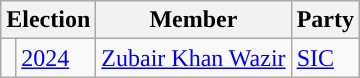<table class="wikitable">
<tr>
<th colspan="2">Election</th>
<th>Member</th>
<th>Party</th>
</tr>
<tr>
<td style="background-color: "></td>
<td><a href='#'>2024</a></td>
<td><a href='#'>Zubair Khan Wazir</a></td>
<td><a href='#'>SIC</a></td>
</tr>
</table>
